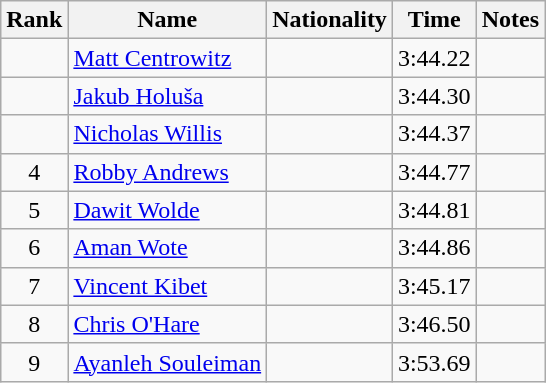<table class="wikitable sortable" style="text-align:center">
<tr>
<th>Rank</th>
<th>Name</th>
<th>Nationality</th>
<th>Time</th>
<th>Notes</th>
</tr>
<tr>
<td></td>
<td align=left><a href='#'>Matt Centrowitz</a></td>
<td align=left></td>
<td>3:44.22</td>
<td></td>
</tr>
<tr>
<td></td>
<td align=left><a href='#'>Jakub Holuša</a></td>
<td align=left></td>
<td>3:44.30</td>
<td></td>
</tr>
<tr>
<td></td>
<td align=left><a href='#'>Nicholas Willis</a></td>
<td align=left></td>
<td>3:44.37</td>
<td></td>
</tr>
<tr>
<td>4</td>
<td align=left><a href='#'>Robby Andrews</a></td>
<td align=left></td>
<td>3:44.77</td>
<td></td>
</tr>
<tr>
<td>5</td>
<td align=left><a href='#'>Dawit Wolde</a></td>
<td align=left></td>
<td>3:44.81</td>
<td></td>
</tr>
<tr>
<td>6</td>
<td align=left><a href='#'>Aman Wote</a></td>
<td align=left></td>
<td>3:44.86</td>
<td></td>
</tr>
<tr>
<td>7</td>
<td align=left><a href='#'>Vincent Kibet</a></td>
<td align=left></td>
<td>3:45.17</td>
<td></td>
</tr>
<tr>
<td>8</td>
<td align=left><a href='#'>Chris O'Hare</a></td>
<td align=left></td>
<td>3:46.50</td>
<td></td>
</tr>
<tr>
<td>9</td>
<td align=left><a href='#'>Ayanleh Souleiman</a></td>
<td align=left></td>
<td>3:53.69</td>
<td></td>
</tr>
</table>
